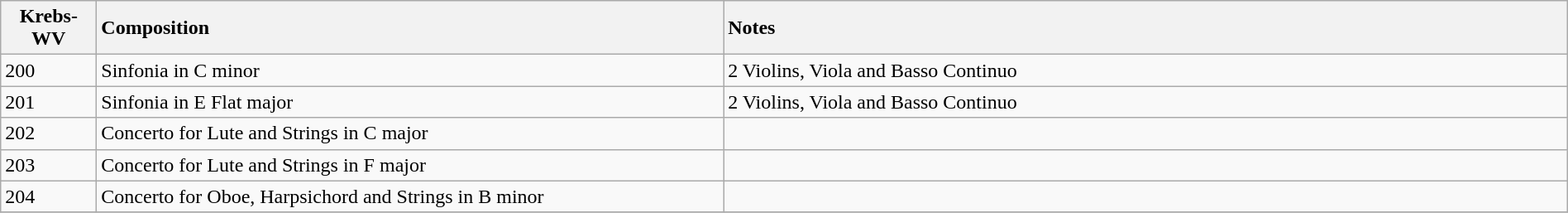<table class="wikitable" width="100%">
<tr>
<th width="70">Krebs-WV</th>
<th style="text-align: left; width: 40%">Composition</th>
<th style="text-align: left;">Notes</th>
</tr>
<tr>
<td>200</td>
<td>Sinfonia in C minor</td>
<td>2 Violins, Viola and Basso Continuo</td>
</tr>
<tr>
<td>201</td>
<td>Sinfonia in E Flat major</td>
<td>2 Violins, Viola and Basso Continuo</td>
</tr>
<tr>
<td>202</td>
<td>Concerto for Lute and Strings in C major</td>
<td></td>
</tr>
<tr>
<td>203</td>
<td>Concerto for Lute and Strings in F major</td>
<td></td>
</tr>
<tr>
<td>204</td>
<td>Concerto for Oboe, Harpsichord and Strings in B minor</td>
<td></td>
</tr>
<tr>
</tr>
</table>
